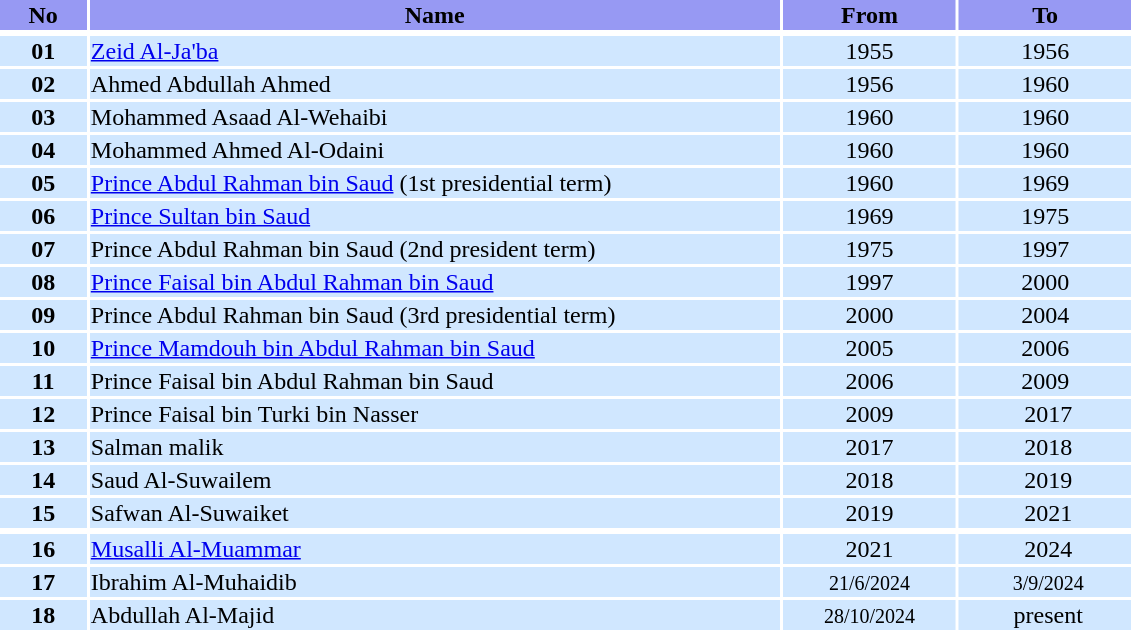<table width=60%>
<tr style="background:#9799F3">
<th width=5%>No</th>
<th width=40%>Name</th>
<th width=10%>From</th>
<th width=10%>To</th>
</tr>
<tr>
</tr>
<tr style="background:#D0E7FF">
<td style="text-align:center"><strong>01</strong></td>
<td style="text-align:left"> <a href='#'>Zeid Al-Ja'ba</a></td>
<td style="text-align:center">1955</td>
<td style="text-align:center">1956</td>
</tr>
<tr style="background:#D0E7FF">
<td style="text-align:center"><strong>02</strong></td>
<td style="text-align:left"> Ahmed Abdullah Ahmed</td>
<td style="text-align:center">1956</td>
<td style="text-align:center">1960</td>
</tr>
<tr style="background:#D0E7FF">
<td style="text-align:center"><strong>03</strong></td>
<td style="text-align:left"> Mohammed Asaad Al-Wehaibi</td>
<td style="text-align:center">1960</td>
<td style="text-align:center">1960</td>
</tr>
<tr style="background:#D0E7FF">
<td style="text-align:center"><strong>04</strong></td>
<td style="text-align:left"> Mohammed Ahmed Al-Odaini</td>
<td style="text-align:center">1960</td>
<td style="text-align:center">1960</td>
</tr>
<tr style="background:#D0E7FF">
<td style="text-align:center"><strong>05</strong></td>
<td style="text-align:left"> <a href='#'>Prince Abdul Rahman bin Saud</a> (1st presidential term)</td>
<td style="text-align:center">1960</td>
<td style="text-align:center">1969</td>
</tr>
<tr style="background:#D0E7FF">
<td style="text-align:center"><strong>06</strong></td>
<td style="text-align:left"> <a href='#'>Prince Sultan bin Saud</a></td>
<td style="text-align:center">1969</td>
<td style="text-align:center">1975</td>
</tr>
<tr style="background:#D0E7FF">
<td style="text-align:center"><strong>07</strong></td>
<td style="text-align:left"> Prince Abdul Rahman bin Saud (2nd president term)</td>
<td style="text-align:center">1975</td>
<td style="text-align:center">1997</td>
</tr>
<tr style="background:#D0E7FF">
<td style="text-align:center"><strong>08</strong></td>
<td style="text-align:left"> <a href='#'>Prince Faisal bin Abdul Rahman bin Saud</a></td>
<td style="text-align:center">1997</td>
<td style="text-align:center">2000</td>
</tr>
<tr style="background:#D0E7FF">
<td style="text-align:center"><strong>09</strong></td>
<td style="text-align:left"> Prince Abdul Rahman bin Saud (3rd presidential term)</td>
<td style="text-align:center">2000</td>
<td style="text-align:center">2004</td>
</tr>
<tr style="background:#D0E7FF">
<td style="text-align:center"><strong>10</strong></td>
<td style="text-align:left"> <a href='#'>Prince Mamdouh bin Abdul Rahman bin Saud</a></td>
<td style="text-align:center">2005</td>
<td style="text-align:center">2006</td>
</tr>
<tr style="background:#D0E7FF">
<td style="text-align:center"><strong>11</strong></td>
<td style="text-align:left"> Prince Faisal bin Abdul Rahman bin Saud</td>
<td style="text-align:center">2006</td>
<td style="text-align:center">2009</td>
</tr>
<tr style="background:#D0E7FF">
<td style="text-align:center"><strong>12</strong></td>
<td style="text-align:left"> Prince Faisal bin Turki bin Nasser</td>
<td style="text-align:center">2009</td>
<td style="text-align:center"> 2017</td>
</tr>
<tr style="background:#D0E7FF">
<td style="text-align:center"><strong>13</strong></td>
<td style="text-align:left"> Salman malik</td>
<td style="text-align:center">2017</td>
<td style="text-align:center"> 2018</td>
</tr>
<tr style="background:#D0E7FF">
<td style="text-align:center"><strong>14</strong></td>
<td style="text-align:left"> Saud Al-Suwailem</td>
<td style="text-align:center">2018</td>
<td style="text-align:center"> 2019</td>
</tr>
<tr style="background:#D0E7FF">
<td style="text-align:center"><strong>15</strong></td>
<td style="text-align:left"> Safwan Al-Suwaiket</td>
<td style="text-align:center">2019</td>
<td style="text-align:center"> 2021</td>
</tr>
<tr style="background:#D0E7FF">
</tr>
<tr style="background:#D0E7FF">
<td style="text-align:center"><strong>16</strong></td>
<td style="text-align:left"> <a href='#'>Musalli Al-Muammar</a></td>
<td style="text-align:center">2021</td>
<td style="text-align:center"> 2024</td>
</tr>
<tr style="background:#D0E7FF">
<td style="text-align:center"><strong>17</strong></td>
<td style="text-align:left"> Ibrahim Al-Muhaidib</td>
<td style="text-align:center"><small>21/6/2024</small></td>
<td style="text-align:center"> <small>3/9/2024</small></td>
</tr>
<tr style="background:#D0E7FF">
<td style="text-align:center"><strong>18</strong></td>
<td style="text-align:left"> Abdullah Al-Majid</td>
<td style="text-align:center"><small>28/10/2024</small></td>
<td style="text-align:center"> present</td>
</tr>
<tr style="background:#D0E7FF">
</tr>
</table>
